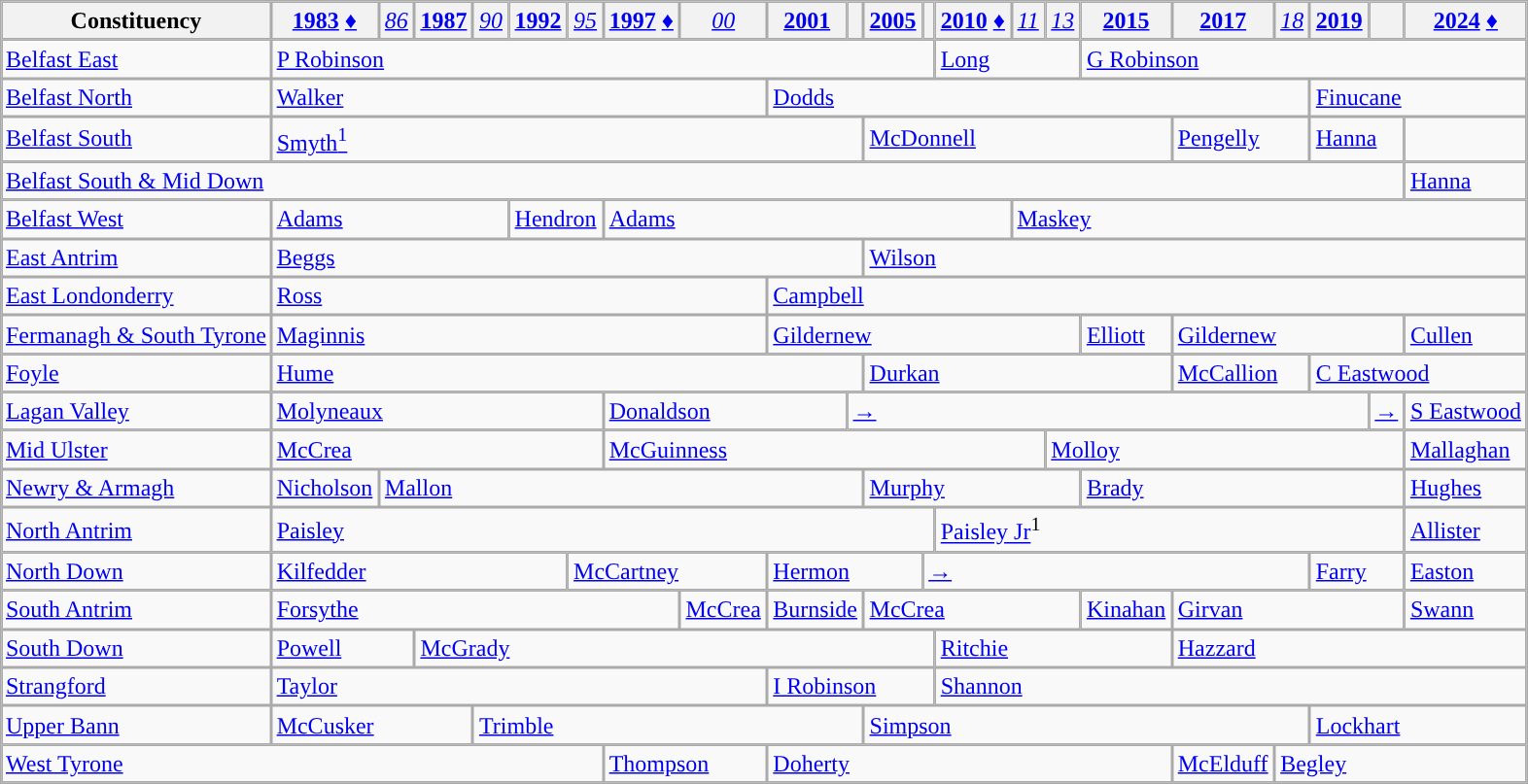<table class="wikitable" style="border-collapse: separate; border-spacing: 0;">
<tr>
<th>Constituency</th>
<th><a href='#'>1983</a> <a href='#'>♦</a></th>
<th style="font-weight: normal;"><em><a href='#'>86</a></em></th>
<th><a href='#'>1987</a></th>
<th style="font-weight: normal;"><em><a href='#'>90</a></em></th>
<th><a href='#'>1992</a></th>
<th style="font-weight: normal;"><em><a href='#'>95</a></em></th>
<th><a href='#'>1997</a> <a href='#'>♦</a></th>
<th style="font-weight: normal;"><em><a href='#'>00</a></em></th>
<th><a href='#'>2001</a></th>
<th style="font-weight: normal;"><em></em></th>
<th><a href='#'>2005</a></th>
<th style="font-weight: normal;"><em></em></th>
<th><a href='#'>2010</a> <a href='#'>♦</a></th>
<th style="font-weight: normal;"><em><a href='#'>11</a></em></th>
<th style="font-weight: normal;"><em><a href='#'>13</a></em></th>
<th><a href='#'>2015</a></th>
<th><a href='#'>2017</a></th>
<th style="font-weight: normal;"><em><a href='#'>18</a></em></th>
<th><a href='#'>2019</a></th>
<th style="font-weight: normal;"><em></em></th>
<th><a href='#'>2024</a> <a href='#'>♦</a></th>
</tr>
<tr>
<td style="padding: 1px 2px;"><a href='#'>Belfast East</a></td>
<td colspan="12"><a href='#'>P Robinson</a></td>
<td colspan="3"><a href='#'>Long</a></td>
<td colspan="6"><a href='#'>G Robinson</a></td>
</tr>
<tr>
<td style="padding: 1px 2px;"><a href='#'>Belfast North</a></td>
<td colspan="8"><a href='#'>Walker</a></td>
<td colspan="10"><a href='#'>Dodds</a></td>
<td colspan="3"><a href='#'>Finucane</a></td>
</tr>
<tr>
<td style="padding: 1px 2px;"><a href='#'>Belfast South</a></td>
<td colspan="10"><a href='#'>Smyth<sup>1</sup></a></td>
<td colspan="6"><a href='#'>McDonnell</a></td>
<td colspan="2"><a href='#'>Pengelly</a></td>
<td colspan="2"><a href='#'>Hanna</a></td>
<td></td>
</tr>
<tr>
<td colspan="21" style="padding: 1px 2px;"><a href='#'>Belfast South & Mid Down</a></td>
<td><a href='#'>Hanna</a></td>
</tr>
<tr>
<td style="padding: 1px 2px;"><a href='#'>Belfast West</a></td>
<td colspan="4"><a href='#'>Adams</a></td>
<td colspan="2"><a href='#'>Hendron</a></td>
<td colspan="7"><a href='#'>Adams</a></td>
<td colspan="8"><a href='#'>Maskey</a></td>
</tr>
<tr>
<td style="padding: 1px 2px;"><a href='#'>East Antrim</a></td>
<td colspan="10"><a href='#'>Beggs</a></td>
<td colspan="11"><a href='#'>Wilson</a></td>
</tr>
<tr>
<td style="padding: 1px 2px;"><a href='#'>East Londonderry</a></td>
<td colspan="8"><a href='#'>Ross</a></td>
<td colspan="13"><a href='#'>Campbell</a></td>
</tr>
<tr>
<td style="padding: 1px 2px;"><a href='#'>Fermanagh & South Tyrone</a></td>
<td colspan="8"><a href='#'>Maginnis</a></td>
<td colspan="7"><a href='#'>Gildernew</a></td>
<td><a href='#'>Elliott</a></td>
<td colspan="4"><a href='#'>Gildernew</a></td>
<td><a href='#'>Cullen</a></td>
</tr>
<tr>
<td style="padding: 1px 2px;"><a href='#'>Foyle</a></td>
<td colspan="10"><a href='#'>Hume</a></td>
<td colspan="6"><a href='#'>Durkan</a></td>
<td colspan="2"><a href='#'>McCallion</a></td>
<td colspan="3"><a href='#'>C Eastwood</a></td>
</tr>
<tr>
<td style="padding: 1px 2px;"><a href='#'>Lagan Valley</a></td>
<td colspan="6"><a href='#'>Molyneaux</a></td>
<td colspan="3"><a href='#'>Donaldson</a></td>
<td colspan="10"><a href='#'>→</a></td>
<td><a href='#'>→</a></td>
<td><a href='#'>S Eastwood</a></td>
</tr>
<tr>
<td style="padding: 1px 2px;"><a href='#'>Mid Ulster</a></td>
<td colspan="6"><a href='#'>McCrea</a></td>
<td colspan="8"><a href='#'>McGuinness</a></td>
<td colspan="6"><a href='#'>Molloy</a></td>
<td><a href='#'>Mallaghan</a></td>
</tr>
<tr>
<td style="padding: 1px 2px;"><a href='#'>Newry & Armagh</a></td>
<td><a href='#'>Nicholson</a></td>
<td colspan="9"><a href='#'>Mallon</a></td>
<td colspan="5"><a href='#'>Murphy</a></td>
<td colspan="5"><a href='#'>Brady</a></td>
<td><a href='#'>Hughes</a></td>
</tr>
<tr>
<td style="padding: 1px 2px;"><a href='#'>North Antrim</a></td>
<td colspan="12"><a href='#'>Paisley</a></td>
<td colspan="8"><a href='#'>Paisley Jr</a><sup>1</sup></td>
<td><a href='#'>Allister</a></td>
</tr>
<tr>
<td style="padding: 1px 2px;"><a href='#'>North Down</a></td>
<td colspan="5"><a href='#'>Kilfedder</a></td>
<td colspan="3"><a href='#'>McCartney</a></td>
<td colspan="3"><a href='#'>Hermon</a></td>
<td colspan="7"><a href='#'>→</a></td>
<td colspan="2"><a href='#'>Farry</a></td>
<td><a href='#'>Easton</a></td>
</tr>
<tr>
<td style="padding: 1px 2px;"><a href='#'>South Antrim</a></td>
<td colspan="7"><a href='#'>Forsythe</a></td>
<td><a href='#'>McCrea</a></td>
<td colspan="2"><a href='#'>Burnside</a></td>
<td colspan="5"><a href='#'>McCrea</a></td>
<td><a href='#'>Kinahan</a></td>
<td colspan="4"><a href='#'>Girvan</a></td>
<td><a href='#'>Swann</a></td>
</tr>
<tr>
<td style="padding: 1px 2px;"><a href='#'>South Down</a></td>
<td colspan="2"><a href='#'>Powell</a></td>
<td colspan="10"><a href='#'>McGrady</a></td>
<td colspan="4"><a href='#'>Ritchie</a></td>
<td colspan="5"><a href='#'>Hazzard</a></td>
</tr>
<tr>
<td style="padding: 1px 2px;"><a href='#'>Strangford</a></td>
<td colspan="8"><a href='#'>Taylor</a></td>
<td colspan="4"><a href='#'>I Robinson</a></td>
<td colspan="9"><a href='#'>Shannon</a></td>
</tr>
<tr>
<td style="padding: 1px 2px;"><a href='#'>Upper Bann</a></td>
<td colspan="3"><a href='#'>McCusker</a></td>
<td colspan="7"><a href='#'>Trimble</a></td>
<td colspan="8"><a href='#'>Simpson</a></td>
<td colspan="3"><a href='#'>Lockhart</a></td>
</tr>
<tr>
<td colspan="7" style="padding: 1px 2px;"><a href='#'>West Tyrone</a></td>
<td colspan="2"><a href='#'>Thompson</a></td>
<td colspan="8"><a href='#'>Doherty</a></td>
<td><a href='#'>McElduff</a></td>
<td colspan="4"><a href='#'>Begley</a></td>
</tr>
</table>
